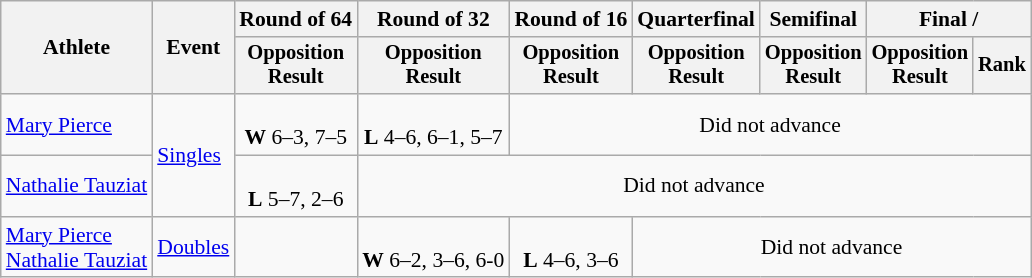<table class=wikitable style=font-size:90%;text-align:center>
<tr>
<th rowspan=2>Athlete</th>
<th rowspan=2>Event</th>
<th>Round of 64</th>
<th>Round of 32</th>
<th>Round of 16</th>
<th>Quarterfinal</th>
<th>Semifinal</th>
<th colspan=2>Final / </th>
</tr>
<tr style=font-size:95%>
<th>Opposition<br>Result</th>
<th>Opposition<br>Result</th>
<th>Opposition<br>Result</th>
<th>Opposition<br>Result</th>
<th>Opposition<br>Result</th>
<th>Opposition<br>Result</th>
<th>Rank</th>
</tr>
<tr>
<td align=left><a href='#'>Mary Pierce</a></td>
<td align=left rowspan=2><a href='#'>Singles</a></td>
<td><br><strong>W</strong> 6–3, 7–5</td>
<td><br><strong>L</strong> 4–6, 6–1, 5–7</td>
<td colspan=5>Did not advance</td>
</tr>
<tr>
<td align=left><a href='#'>Nathalie Tauziat</a></td>
<td><br><strong>L</strong> 5–7, 2–6</td>
<td colspan=6>Did not advance</td>
</tr>
<tr>
<td align=left><a href='#'>Mary Pierce</a><br><a href='#'>Nathalie Tauziat</a></td>
<td align=left><a href='#'>Doubles</a></td>
<td></td>
<td><br><strong>W</strong> 6–2, 3–6, 6-0</td>
<td><br><strong>L</strong> 4–6, 3–6</td>
<td colspan=4>Did not advance</td>
</tr>
</table>
